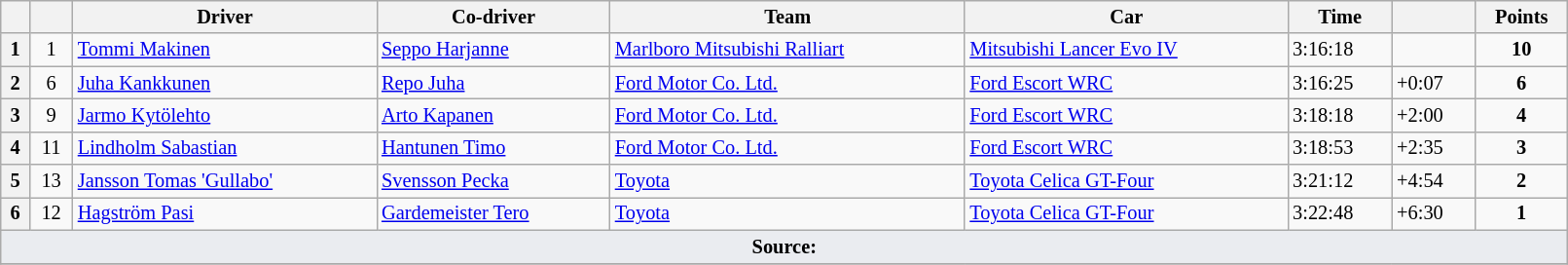<table class="wikitable" width=85% style="font-size: 85%;">
<tr>
<th></th>
<th></th>
<th>Driver</th>
<th>Co-driver</th>
<th>Team</th>
<th>Car</th>
<th>Time</th>
<th></th>
<th>Points</th>
</tr>
<tr>
<th>1</th>
<td align="center">1</td>
<td> <a href='#'>Tommi Makinen</a></td>
<td> <a href='#'>Seppo Harjanne</a></td>
<td> <a href='#'>Marlboro Mitsubishi Ralliart</a></td>
<td><a href='#'>Mitsubishi Lancer Evo IV</a></td>
<td>3:16:18</td>
<td></td>
<td align="center"><strong>10</strong></td>
</tr>
<tr>
<th>2</th>
<td align="center">6</td>
<td> <a href='#'>Juha Kankkunen</a></td>
<td> <a href='#'>Repo Juha</a></td>
<td> <a href='#'>Ford Motor Co. Ltd.</a></td>
<td><a href='#'>Ford Escort WRC</a></td>
<td>3:16:25</td>
<td>+0:07</td>
<td align="center"><strong>6</strong></td>
</tr>
<tr>
<th>3</th>
<td align="center">9</td>
<td> <a href='#'>Jarmo Kytölehto</a></td>
<td> <a href='#'>Arto Kapanen</a></td>
<td> <a href='#'>Ford Motor Co. Ltd.</a></td>
<td><a href='#'>Ford Escort WRC</a></td>
<td>3:18:18</td>
<td>+2:00</td>
<td align="center"><strong>4</strong></td>
</tr>
<tr>
<th>4</th>
<td align="center">11</td>
<td> <a href='#'>Lindholm Sabastian</a></td>
<td> <a href='#'>Hantunen Timo</a></td>
<td> <a href='#'>Ford Motor Co. Ltd.</a></td>
<td><a href='#'>Ford Escort WRC</a></td>
<td>3:18:53</td>
<td>+2:35</td>
<td align="center"><strong>3</strong></td>
</tr>
<tr>
<th>5</th>
<td align="center">13</td>
<td> <a href='#'>Jansson Tomas 'Gullabo'</a></td>
<td> <a href='#'>Svensson Pecka</a></td>
<td> <a href='#'>Toyota</a></td>
<td><a href='#'>Toyota Celica GT-Four</a></td>
<td>3:21:12</td>
<td>+4:54</td>
<td align="center"><strong>2</strong></td>
</tr>
<tr>
<th>6</th>
<td align="center">12</td>
<td> <a href='#'>Hagström Pasi</a></td>
<td> <a href='#'>Gardemeister Tero</a></td>
<td> <a href='#'>Toyota</a></td>
<td><a href='#'>Toyota Celica GT-Four</a></td>
<td>3:22:48</td>
<td>+6:30</td>
<td align="center"><strong>1</strong></td>
</tr>
<tr>
<td style="background-color:#EAECF0; text-align:center" colspan="9"><strong>Source:</strong></td>
</tr>
<tr>
</tr>
</table>
